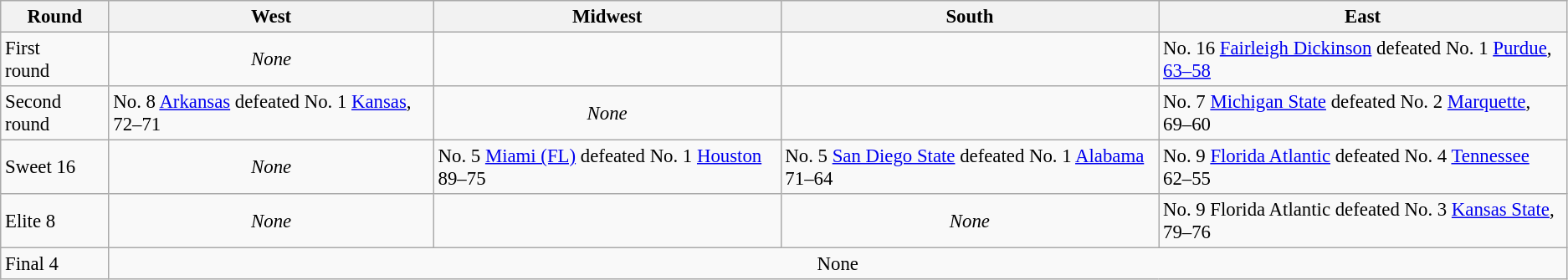<table class="wikitable" style="text-align:left; font-size: 95%;">
<tr>
<th>Round</th>
<th>West</th>
<th>Midwest</th>
<th>South</th>
<th>East</th>
</tr>
<tr>
<td>First<br>round</td>
<td align=center><em>None</em></td>
<td></td>
<td></td>
<td>No. 16 <a href='#'>Fairleigh Dickinson</a> defeated No. 1 <a href='#'>Purdue</a>, <a href='#'>63–58</a></td>
</tr>
<tr>
<td>Second round</td>
<td>No. 8 <a href='#'>Arkansas</a> defeated No. 1 <a href='#'>Kansas</a>, 72–71</td>
<td align=center><em>None</em></td>
<td></td>
<td>No. 7 <a href='#'>Michigan State</a> defeated No. 2 <a href='#'>Marquette</a>, 69–60</td>
</tr>
<tr>
<td>Sweet 16</td>
<td align=center><em>None</em></td>
<td>No. 5 <a href='#'>Miami (FL)</a> defeated No. 1 <a href='#'>Houston</a> 89–75</td>
<td>No. 5 <a href='#'>San Diego State</a> defeated No. 1 <a href='#'>Alabama</a> 71–64</td>
<td>No. 9 <a href='#'>Florida Atlantic</a> defeated No. 4 <a href='#'>Tennessee</a> 62–55</td>
</tr>
<tr>
<td>Elite 8</td>
<td align=center><em>None</em></td>
<td></td>
<td align=center><em>None</em></td>
<td>No. 9 Florida Atlantic defeated No. 3 <a href='#'>Kansas State</a>, 79–76</td>
</tr>
<tr>
<td>Final 4</td>
<td colspan="4" style="text-align:center;">None</td>
</tr>
</table>
